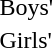<table>
<tr>
<td>Boys' <br></td>
<td></td>
<td></td>
<td></td>
</tr>
<tr>
<td>Girls' <br></td>
<td></td>
<td></td>
<td></td>
</tr>
</table>
